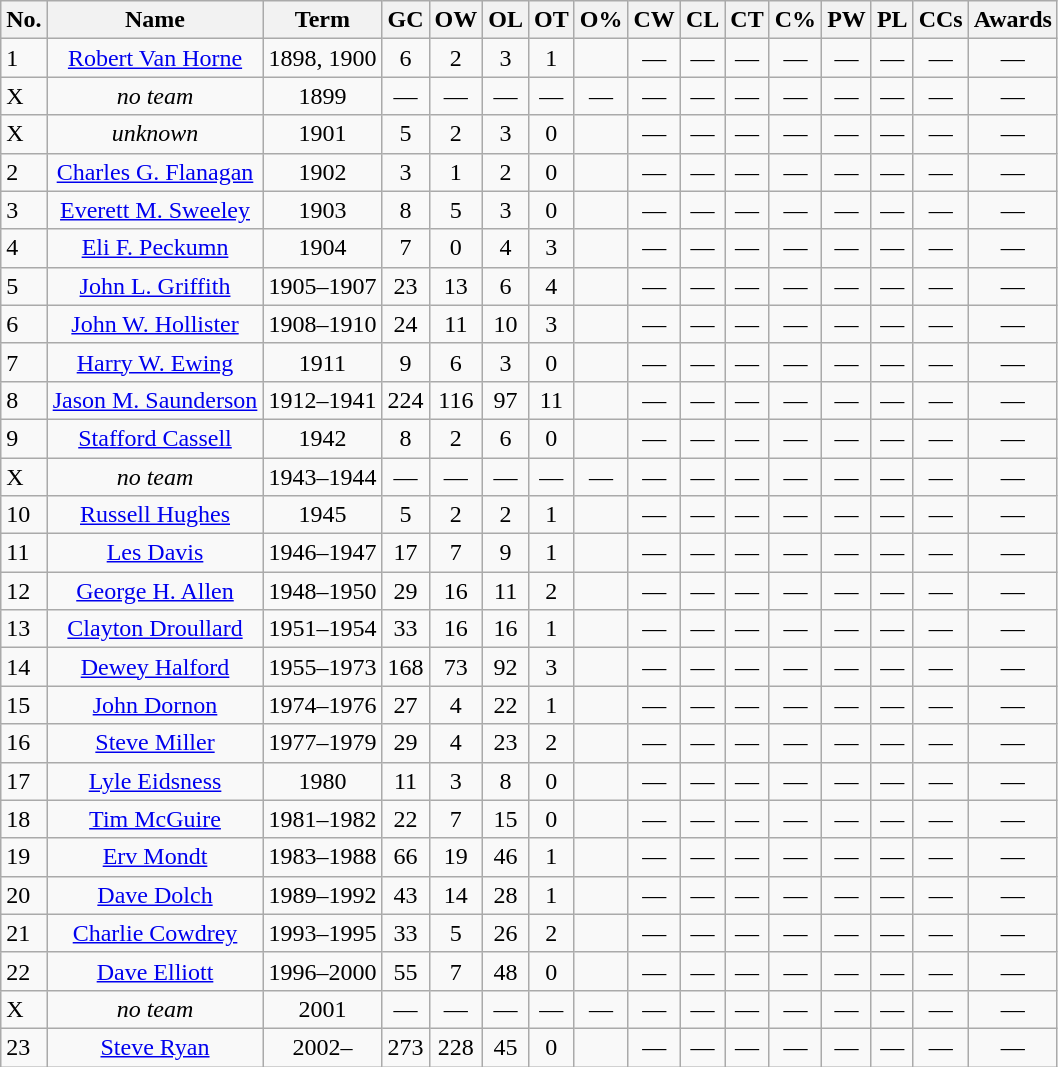<table class="wikitable sortable">
<tr>
<th>No.</th>
<th>Name</th>
<th>Term</th>
<th>GC</th>
<th>OW</th>
<th>OL</th>
<th>OT</th>
<th>O%</th>
<th>CW</th>
<th>CL</th>
<th>CT</th>
<th>C%</th>
<th>PW</th>
<th>PL</th>
<th>CCs</th>
<th class="unsortable">Awards</th>
</tr>
<tr>
<td>1</td>
<td align="center"><a href='#'>Robert Van Horne</a></td>
<td align="center">1898, 1900</td>
<td align="center">6</td>
<td align="center">2</td>
<td align="center">3</td>
<td align="center">1</td>
<td align="center"></td>
<td align="center">—</td>
<td align="center">—</td>
<td align="center">—</td>
<td align="center">—</td>
<td align="center">—</td>
<td align="center">—</td>
<td align="center">—</td>
<td align="center">—</td>
</tr>
<tr>
<td>X</td>
<td align="center"><em>no team</em></td>
<td align="center">1899</td>
<td align="center">—</td>
<td align="center">—</td>
<td align="center">—</td>
<td align="center">—</td>
<td align="center">—</td>
<td align="center">—</td>
<td align="center">—</td>
<td align="center">—</td>
<td align="center">—</td>
<td align="center">—</td>
<td align="center">—</td>
<td align="center">—</td>
<td align="center">—</td>
</tr>
<tr>
<td>X</td>
<td align="center"><em>unknown</em></td>
<td align="center">1901</td>
<td align="center">5</td>
<td align="center">2</td>
<td align="center">3</td>
<td align="center">0</td>
<td align="center"></td>
<td align="center">—</td>
<td align="center">—</td>
<td align="center">—</td>
<td align="center">—</td>
<td align="center">—</td>
<td align="center">—</td>
<td align="center">—</td>
<td align="center">—</td>
</tr>
<tr>
<td>2</td>
<td align="center"><a href='#'>Charles G. Flanagan</a></td>
<td align="center">1902</td>
<td align="center">3</td>
<td align="center">1</td>
<td align="center">2</td>
<td align="center">0</td>
<td align="center"></td>
<td align="center">—</td>
<td align="center">—</td>
<td align="center">—</td>
<td align="center">—</td>
<td align="center">—</td>
<td align="center">—</td>
<td align="center">—</td>
<td align="center">—</td>
</tr>
<tr>
<td>3</td>
<td align="center"><a href='#'>Everett M. Sweeley</a></td>
<td align="center">1903</td>
<td align="center">8</td>
<td align="center">5</td>
<td align="center">3</td>
<td align="center">0</td>
<td align="center"></td>
<td align="center">—</td>
<td align="center">—</td>
<td align="center">—</td>
<td align="center">—</td>
<td align="center">—</td>
<td align="center">—</td>
<td align="center">—</td>
<td align="center">—</td>
</tr>
<tr>
<td>4</td>
<td align="center"><a href='#'>Eli F. Peckumn</a></td>
<td align="center">1904</td>
<td align="center">7</td>
<td align="center">0</td>
<td align="center">4</td>
<td align="center">3</td>
<td align="center"></td>
<td align="center">—</td>
<td align="center">—</td>
<td align="center">—</td>
<td align="center">—</td>
<td align="center">—</td>
<td align="center">—</td>
<td align="center">—</td>
<td align="center">—</td>
</tr>
<tr>
<td>5</td>
<td align="center"><a href='#'>John L. Griffith</a></td>
<td align="center">1905–1907</td>
<td align="center">23</td>
<td align="center">13</td>
<td align="center">6</td>
<td align="center">4</td>
<td align="center"></td>
<td align="center">—</td>
<td align="center">—</td>
<td align="center">—</td>
<td align="center">—</td>
<td align="center">—</td>
<td align="center">—</td>
<td align="center">—</td>
<td align="center">—</td>
</tr>
<tr>
<td>6</td>
<td align="center"><a href='#'>John W. Hollister</a></td>
<td align="center">1908–1910</td>
<td align="center">24</td>
<td align="center">11</td>
<td align="center">10</td>
<td align="center">3</td>
<td align="center"></td>
<td align="center">—</td>
<td align="center">—</td>
<td align="center">—</td>
<td align="center">—</td>
<td align="center">—</td>
<td align="center">—</td>
<td align="center">—</td>
<td align="center">—</td>
</tr>
<tr>
<td>7</td>
<td align="center"><a href='#'>Harry W. Ewing</a></td>
<td align="center">1911</td>
<td align="center">9</td>
<td align="center">6</td>
<td align="center">3</td>
<td align="center">0</td>
<td align="center"></td>
<td align="center">—</td>
<td align="center">—</td>
<td align="center">—</td>
<td align="center">—</td>
<td align="center">—</td>
<td align="center">—</td>
<td align="center">—</td>
<td align="center">—</td>
</tr>
<tr>
<td>8</td>
<td align="center"><a href='#'>Jason M. Saunderson</a></td>
<td align="center">1912–1941</td>
<td align="center">224</td>
<td align="center">116</td>
<td align="center">97</td>
<td align="center">11</td>
<td align="center"></td>
<td align="center">—</td>
<td align="center">—</td>
<td align="center">—</td>
<td align="center">—</td>
<td align="center">—</td>
<td align="center">—</td>
<td align="center">—</td>
<td align="center">—</td>
</tr>
<tr>
<td>9</td>
<td align="center"><a href='#'>Stafford Cassell</a></td>
<td align="center">1942</td>
<td align="center">8</td>
<td align="center">2</td>
<td align="center">6</td>
<td align="center">0</td>
<td align="center"></td>
<td align="center">—</td>
<td align="center">—</td>
<td align="center">—</td>
<td align="center">—</td>
<td align="center">—</td>
<td align="center">—</td>
<td align="center">—</td>
<td align="center">—</td>
</tr>
<tr>
<td>X</td>
<td Align="center"><em>no team</em></td>
<td align="center">1943–1944</td>
<td align="center">—</td>
<td align="center">—</td>
<td align="center">—</td>
<td align="center">—</td>
<td align="center">—</td>
<td align="center">—</td>
<td align="center">—</td>
<td align="center">—</td>
<td align="center">—</td>
<td align="center">—</td>
<td align="center">—</td>
<td align="center">—</td>
<td align="center">—</td>
</tr>
<tr>
<td>10</td>
<td align="center"><a href='#'>Russell Hughes</a></td>
<td align="center">1945</td>
<td align="center">5</td>
<td align="center">2</td>
<td align="center">2</td>
<td align="center">1</td>
<td align="center"></td>
<td align="center">—</td>
<td align="center">—</td>
<td align="center">—</td>
<td align="center">—</td>
<td align="center">—</td>
<td align="center">—</td>
<td align="center">—</td>
<td align="center">—</td>
</tr>
<tr>
<td>11</td>
<td align="center"><a href='#'>Les Davis</a></td>
<td align="center">1946–1947</td>
<td align="center">17</td>
<td align="center">7</td>
<td align="center">9</td>
<td align="center">1</td>
<td align="center"></td>
<td align="center">—</td>
<td align="center">—</td>
<td align="center">—</td>
<td align="center">—</td>
<td align="center">—</td>
<td align="center">—</td>
<td align="center">—</td>
<td align="center">—</td>
</tr>
<tr>
<td>12</td>
<td align="center"><a href='#'>George H. Allen</a></td>
<td align="center">1948–1950</td>
<td align="center">29</td>
<td align="center">16</td>
<td align="center">11</td>
<td align="center">2</td>
<td align="center"></td>
<td align="center">—</td>
<td align="center">—</td>
<td align="center">—</td>
<td align="center">—</td>
<td align="center">—</td>
<td align="center">—</td>
<td align="center">—</td>
<td align="center">—</td>
</tr>
<tr>
<td>13</td>
<td align="center"><a href='#'>Clayton Droullard</a></td>
<td align="center">1951–1954</td>
<td align="center">33</td>
<td align="center">16</td>
<td align="center">16</td>
<td align="center">1</td>
<td align="center"></td>
<td align="center">—</td>
<td align="center">—</td>
<td align="center">—</td>
<td align="center">—</td>
<td align="center">—</td>
<td align="center">—</td>
<td align="center">—</td>
<td align="center">—</td>
</tr>
<tr>
<td>14</td>
<td align="center"><a href='#'>Dewey Halford</a></td>
<td align="center">1955–1973</td>
<td align="center">168</td>
<td align="center">73</td>
<td align="center">92</td>
<td align="center">3</td>
<td align="center"></td>
<td align="center">—</td>
<td align="center">—</td>
<td align="center">—</td>
<td align="center">—</td>
<td align="center">—</td>
<td align="center">—</td>
<td align="center">—</td>
<td align="center">—</td>
</tr>
<tr>
<td>15</td>
<td align="center"><a href='#'>John Dornon</a></td>
<td align="center">1974–1976</td>
<td align="center">27</td>
<td align="center">4</td>
<td align="center">22</td>
<td align="center">1</td>
<td align="center"></td>
<td align="center">—</td>
<td align="center">—</td>
<td align="center">—</td>
<td align="center">—</td>
<td align="center">—</td>
<td align="center">—</td>
<td align="center">—</td>
<td align="center">—</td>
</tr>
<tr>
<td>16</td>
<td align="center"><a href='#'>Steve Miller</a></td>
<td align="center">1977–1979</td>
<td align="center">29</td>
<td align="center">4</td>
<td align="center">23</td>
<td align="center">2</td>
<td align="center"></td>
<td align="center">—</td>
<td align="center">—</td>
<td align="center">—</td>
<td align="center">—</td>
<td align="center">—</td>
<td align="center">—</td>
<td align="center">—</td>
<td align="center">—</td>
</tr>
<tr>
<td>17</td>
<td align="center"><a href='#'>Lyle Eidsness</a></td>
<td align="center">1980</td>
<td align="center">11</td>
<td align="center">3</td>
<td align="center">8</td>
<td align="center">0</td>
<td align="center"></td>
<td align="center">—</td>
<td align="center">—</td>
<td align="center">—</td>
<td align="center">—</td>
<td align="center">—</td>
<td align="center">—</td>
<td align="center">—</td>
<td align="center">—</td>
</tr>
<tr>
<td>18</td>
<td align="center"><a href='#'>Tim McGuire</a></td>
<td align="center">1981–1982</td>
<td align="center">22</td>
<td align="center">7</td>
<td align="center">15</td>
<td align="center">0</td>
<td align="center"></td>
<td align="center">—</td>
<td align="center">—</td>
<td align="center">—</td>
<td align="center">—</td>
<td align="center">—</td>
<td align="center">—</td>
<td align="center">—</td>
<td align="center">—</td>
</tr>
<tr>
<td>19</td>
<td align="center"><a href='#'>Erv Mondt</a></td>
<td align="center">1983–1988</td>
<td align="center">66</td>
<td align="center">19</td>
<td align="center">46</td>
<td align="center">1</td>
<td align="center"></td>
<td align="center">—</td>
<td align="center">—</td>
<td align="center">—</td>
<td align="center">—</td>
<td align="center">—</td>
<td align="center">—</td>
<td align="center">—</td>
<td align="center">—</td>
</tr>
<tr>
<td>20</td>
<td align="center"><a href='#'>Dave Dolch</a></td>
<td align="center">1989–1992</td>
<td align="center">43</td>
<td align="center">14</td>
<td align="center">28</td>
<td align="center">1</td>
<td align="center"></td>
<td align="center">—</td>
<td align="center">—</td>
<td align="center">—</td>
<td align="center">—</td>
<td align="center">—</td>
<td align="center">—</td>
<td align="center">—</td>
<td align="center">—</td>
</tr>
<tr>
<td>21</td>
<td align="center"><a href='#'>Charlie Cowdrey</a></td>
<td align="center">1993–1995</td>
<td align="center">33</td>
<td align="center">5</td>
<td align="center">26</td>
<td align="center">2</td>
<td align="center"></td>
<td align="center">—</td>
<td align="center">—</td>
<td align="center">—</td>
<td align="center">—</td>
<td align="center">—</td>
<td align="center">—</td>
<td align="center">—</td>
<td align="center">—</td>
</tr>
<tr>
<td>22</td>
<td align="center"><a href='#'>Dave Elliott</a></td>
<td align="center">1996–2000</td>
<td align="center">55</td>
<td align="center">7</td>
<td align="center">48</td>
<td align="center">0</td>
<td align="center"></td>
<td align="center">—</td>
<td align="center">—</td>
<td align="center">—</td>
<td align="center">—</td>
<td align="center">—</td>
<td align="center">—</td>
<td align="center">—</td>
<td align="center">—</td>
</tr>
<tr>
<td>X</td>
<td Align="center"><em>no team</em></td>
<td align="center">2001</td>
<td align="center">—</td>
<td align="center">—</td>
<td align="center">—</td>
<td align="center">—</td>
<td align="center">—</td>
<td align="center">—</td>
<td align="center">—</td>
<td align="center">—</td>
<td align="center">—</td>
<td align="center">—</td>
<td align="center">—</td>
<td align="center">—</td>
<td align="center">—</td>
</tr>
<tr>
<td>23</td>
<td align="center"><a href='#'>Steve Ryan</a></td>
<td align="center">2002–</td>
<td align="center">273</td>
<td align="center">228</td>
<td align="center">45</td>
<td align="center">0</td>
<td align="center"></td>
<td align="center">—</td>
<td align="center">—</td>
<td align="center">—</td>
<td align="center">—</td>
<td align="center">—</td>
<td align="center">—</td>
<td align="center">—</td>
<td align="center">—</td>
</tr>
</table>
